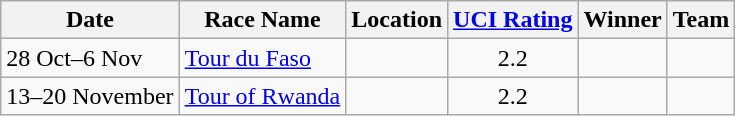<table class="wikitable sortable">
<tr>
<th>Date</th>
<th>Race Name</th>
<th>Location</th>
<th><a href='#'>UCI Rating</a></th>
<th>Winner</th>
<th>Team</th>
</tr>
<tr>
<td>28 Oct–6 Nov</td>
<td><a href='#'>Tour du Faso</a></td>
<td></td>
<td align=center>2.2</td>
<td></td>
<td></td>
</tr>
<tr>
<td>13–20 November</td>
<td><a href='#'>Tour of Rwanda</a></td>
<td></td>
<td align=center>2.2</td>
<td></td>
<td></td>
</tr>
</table>
